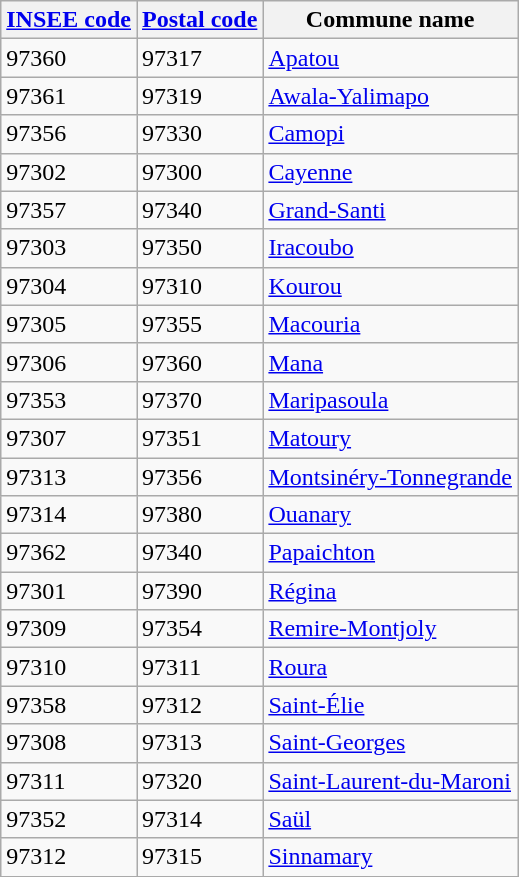<table class="wikitable sortable">
<tr>
<th><a href='#'>INSEE code</a></th>
<th><a href='#'>Postal code</a></th>
<th>Commune name</th>
</tr>
<tr>
<td>97360</td>
<td>97317</td>
<td><a href='#'>Apatou</a></td>
</tr>
<tr>
<td>97361</td>
<td>97319</td>
<td><a href='#'>Awala-Yalimapo</a></td>
</tr>
<tr>
<td>97356</td>
<td>97330</td>
<td><a href='#'>Camopi</a></td>
</tr>
<tr>
<td>97302</td>
<td>97300</td>
<td><a href='#'>Cayenne</a></td>
</tr>
<tr>
<td>97357</td>
<td>97340</td>
<td><a href='#'>Grand-Santi</a></td>
</tr>
<tr>
<td>97303</td>
<td>97350</td>
<td><a href='#'>Iracoubo</a></td>
</tr>
<tr>
<td>97304</td>
<td>97310</td>
<td><a href='#'>Kourou</a></td>
</tr>
<tr>
<td>97305</td>
<td>97355</td>
<td><a href='#'>Macouria</a></td>
</tr>
<tr>
<td>97306</td>
<td>97360</td>
<td><a href='#'>Mana</a></td>
</tr>
<tr>
<td>97353</td>
<td>97370</td>
<td><a href='#'>Maripasoula</a></td>
</tr>
<tr>
<td>97307</td>
<td>97351</td>
<td><a href='#'>Matoury</a></td>
</tr>
<tr>
<td>97313</td>
<td>97356</td>
<td><a href='#'>Montsinéry-Tonnegrande</a></td>
</tr>
<tr>
<td>97314</td>
<td>97380</td>
<td><a href='#'>Ouanary</a></td>
</tr>
<tr>
<td>97362</td>
<td>97340</td>
<td><a href='#'>Papaichton</a></td>
</tr>
<tr>
<td>97301</td>
<td>97390</td>
<td><a href='#'>Régina</a></td>
</tr>
<tr>
<td>97309</td>
<td>97354</td>
<td><a href='#'>Remire-Montjoly</a></td>
</tr>
<tr>
<td>97310</td>
<td>97311</td>
<td><a href='#'>Roura</a></td>
</tr>
<tr>
<td>97358</td>
<td>97312</td>
<td><a href='#'>Saint-Élie</a></td>
</tr>
<tr>
<td>97308</td>
<td>97313</td>
<td><a href='#'>Saint-Georges</a></td>
</tr>
<tr>
<td>97311</td>
<td>97320</td>
<td><a href='#'>Saint-Laurent-du-Maroni</a></td>
</tr>
<tr>
<td>97352</td>
<td>97314</td>
<td><a href='#'>Saül</a></td>
</tr>
<tr>
<td>97312</td>
<td>97315</td>
<td><a href='#'>Sinnamary</a></td>
</tr>
</table>
